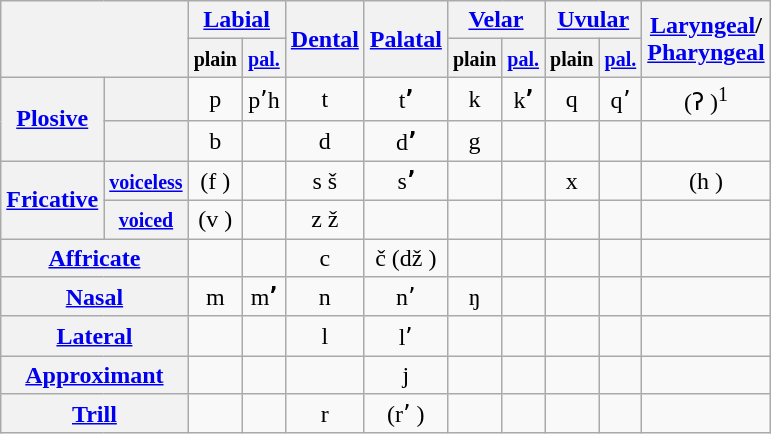<table class="wikitable" border="1" style="text-align:center;">
<tr>
<th colspan="2" rowspan="2"></th>
<th colspan="2"><a href='#'>Labial</a></th>
<th rowspan="2"><a href='#'>Dental</a></th>
<th rowspan="2"><a href='#'>Palatal</a></th>
<th colspan="2"><a href='#'>Velar</a></th>
<th colspan="2"><a href='#'>Uvular</a></th>
<th rowspan="2"><a href='#'>Laryngeal</a>/<br><a href='#'>Pharyngeal</a></th>
</tr>
<tr>
<th><small>plain</small></th>
<th><small><a href='#'>pal.</a></small></th>
<th><small>plain</small></th>
<th><small><a href='#'>pal.</a></small></th>
<th><small>plain</small></th>
<th><small><a href='#'>pal.</a></small></th>
</tr>
<tr>
<th rowspan="2"><a href='#'>Plosive</a></th>
<th></th>
<td>p </td>
<td>pʼh </td>
<td>t </td>
<td>t<strong>ʼ</strong> </td>
<td>k </td>
<td>k<strong>ʼ</strong> </td>
<td>q </td>
<td>qʼ </td>
<td>(ʔ )<sup>1</sup></td>
</tr>
<tr>
<th></th>
<td>b </td>
<td></td>
<td>d </td>
<td>d<strong>ʼ</strong> </td>
<td>g </td>
<td></td>
<td></td>
<td></td>
<td></td>
</tr>
<tr>
<th rowspan="2"><a href='#'>Fricative</a></th>
<th><a href='#'><small>voiceless</small></a></th>
<td>(f )</td>
<td></td>
<td>s  š </td>
<td>s<strong>ʼ</strong> </td>
<td></td>
<td></td>
<td>x </td>
<td></td>
<td>(h )</td>
</tr>
<tr>
<th><a href='#'><small>voiced</small></a></th>
<td>(v )</td>
<td></td>
<td>z  ž </td>
<td></td>
<td></td>
<td></td>
<td></td>
<td></td>
<td></td>
</tr>
<tr>
<th colspan="2"><a href='#'>Affricate</a></th>
<td></td>
<td></td>
<td>c </td>
<td>č  (dž )</td>
<td></td>
<td></td>
<td></td>
<td></td>
<td></td>
</tr>
<tr>
<th colspan="2"><a href='#'>Nasal</a></th>
<td>m </td>
<td>m<strong>ʼ</strong> </td>
<td>n </td>
<td>nʼ </td>
<td>ŋ </td>
<td></td>
<td></td>
<td></td>
<td></td>
</tr>
<tr>
<th colspan="2"><a href='#'>Lateral</a></th>
<td></td>
<td></td>
<td>l </td>
<td>lʼ </td>
<td></td>
<td></td>
<td></td>
<td></td>
<td></td>
</tr>
<tr>
<th colspan="2"><a href='#'>Approximant</a></th>
<td></td>
<td></td>
<td></td>
<td>j </td>
<td></td>
<td></td>
<td></td>
<td></td>
<td></td>
</tr>
<tr>
<th colspan="2"><a href='#'>Trill</a></th>
<td></td>
<td></td>
<td>r </td>
<td>(rʼ )</td>
<td></td>
<td></td>
<td></td>
<td></td>
<td></td>
</tr>
</table>
